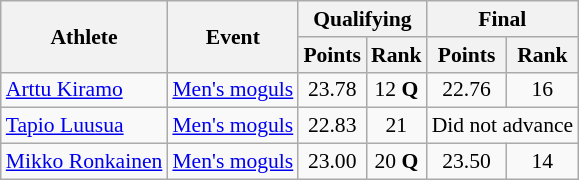<table class="wikitable" style="font-size:90%">
<tr>
<th rowspan="2">Athlete</th>
<th rowspan="2">Event</th>
<th colspan="2">Qualifying</th>
<th colspan="2">Final</th>
</tr>
<tr>
<th>Points</th>
<th>Rank</th>
<th>Points</th>
<th>Rank</th>
</tr>
<tr align=center>
<td align=left><a href='#'>Arttu Kiramo</a></td>
<td align=left><a href='#'>Men's moguls</a></td>
<td>23.78</td>
<td>12 <strong>Q</strong></td>
<td>22.76</td>
<td>16</td>
</tr>
<tr align=center>
<td align=left><a href='#'>Tapio Luusua</a></td>
<td align=left><a href='#'>Men's moguls</a></td>
<td>22.83</td>
<td>21</td>
<td colspan=2>Did not advance</td>
</tr>
<tr align=center>
<td align=left><a href='#'>Mikko Ronkainen</a></td>
<td align=left><a href='#'>Men's moguls</a></td>
<td>23.00</td>
<td>20 <strong>Q</strong></td>
<td>23.50</td>
<td>14</td>
</tr>
</table>
